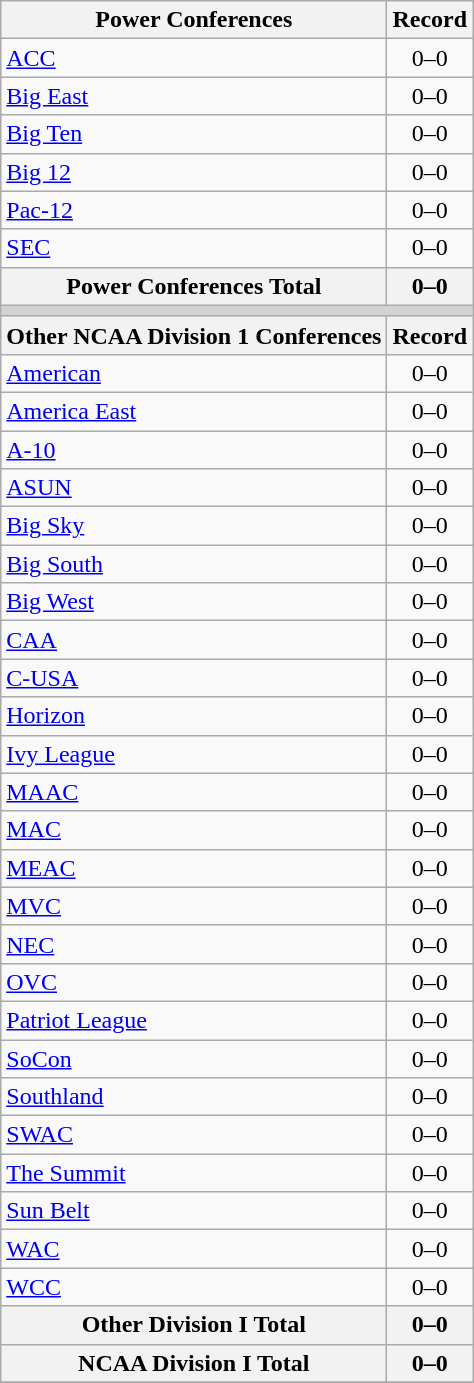<table class="wikitable">
<tr>
<th>Power Conferences</th>
<th>Record</th>
</tr>
<tr>
<td><a href='#'>ACC</a></td>
<td align=center>0–0</td>
</tr>
<tr>
<td><a href='#'>Big East</a></td>
<td align=center>0–0</td>
</tr>
<tr>
<td><a href='#'>Big Ten</a></td>
<td align=center>0–0</td>
</tr>
<tr>
<td><a href='#'>Big 12</a></td>
<td align=center>0–0</td>
</tr>
<tr>
<td><a href='#'>Pac-12</a></td>
<td align=center>0–0</td>
</tr>
<tr>
<td><a href='#'>SEC</a></td>
<td align=center>0–0</td>
</tr>
<tr>
<th>Power Conferences Total</th>
<th>0–0</th>
</tr>
<tr>
<th colspan="2" style="background:lightgrey;"></th>
</tr>
<tr>
<th>Other NCAA Division 1 Conferences</th>
<th>Record</th>
</tr>
<tr>
<td><a href='#'>American</a></td>
<td align=center>0–0</td>
</tr>
<tr>
<td><a href='#'>America East</a></td>
<td align=center>0–0</td>
</tr>
<tr>
<td><a href='#'>A-10</a></td>
<td align=center>0–0</td>
</tr>
<tr>
<td><a href='#'>ASUN</a></td>
<td align=center>0–0</td>
</tr>
<tr>
<td><a href='#'>Big Sky</a></td>
<td align=center>0–0</td>
</tr>
<tr>
<td><a href='#'>Big South</a></td>
<td align=center>0–0</td>
</tr>
<tr>
<td><a href='#'>Big West</a></td>
<td align=center>0–0</td>
</tr>
<tr>
<td><a href='#'>CAA</a></td>
<td align=center>0–0</td>
</tr>
<tr>
<td><a href='#'>C-USA</a></td>
<td align=center>0–0</td>
</tr>
<tr>
<td><a href='#'>Horizon</a></td>
<td align=center>0–0</td>
</tr>
<tr>
<td><a href='#'>Ivy League</a></td>
<td align=center>0–0</td>
</tr>
<tr>
<td><a href='#'>MAAC</a></td>
<td align=center>0–0</td>
</tr>
<tr>
<td><a href='#'>MAC</a></td>
<td align=center>0–0</td>
</tr>
<tr>
<td><a href='#'>MEAC</a></td>
<td align=center>0–0</td>
</tr>
<tr>
<td><a href='#'>MVC</a></td>
<td align=center>0–0</td>
</tr>
<tr>
<td><a href='#'>NEC</a></td>
<td align=center>0–0</td>
</tr>
<tr>
<td><a href='#'>OVC</a></td>
<td align=center>0–0</td>
</tr>
<tr>
<td><a href='#'>Patriot League</a></td>
<td align=center>0–0</td>
</tr>
<tr>
<td><a href='#'>SoCon</a></td>
<td align=center>0–0</td>
</tr>
<tr>
<td><a href='#'>Southland</a></td>
<td align=center>0–0</td>
</tr>
<tr>
<td><a href='#'>SWAC</a></td>
<td align=center>0–0</td>
</tr>
<tr>
<td><a href='#'>The Summit</a></td>
<td align=center>0–0</td>
</tr>
<tr>
<td><a href='#'>Sun Belt</a></td>
<td align=center>0–0</td>
</tr>
<tr>
<td><a href='#'>WAC</a></td>
<td align=center>0–0</td>
</tr>
<tr>
<td><a href='#'>WCC</a></td>
<td align=center>0–0</td>
</tr>
<tr>
<th>Other Division I Total</th>
<th>0–0</th>
</tr>
<tr>
<th>NCAA Division I Total</th>
<th>0–0</th>
</tr>
<tr>
</tr>
</table>
